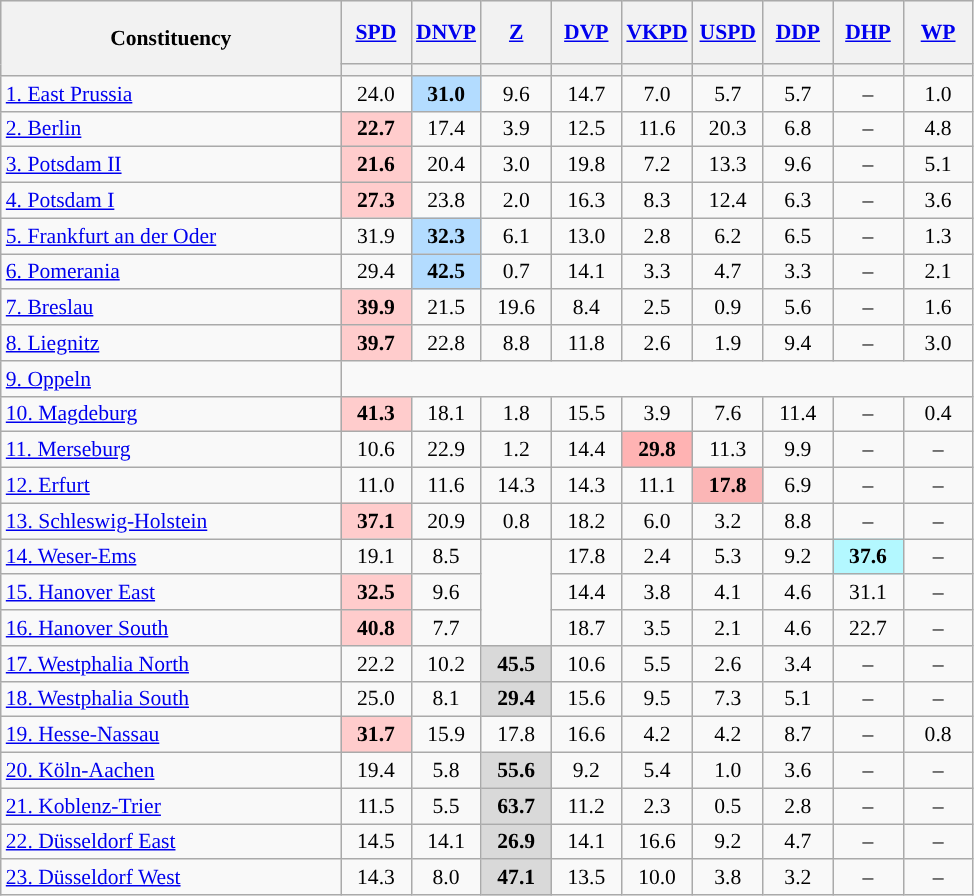<table class="wikitable sortable" style="text-align:center; font-size:90%;">
<tr style="height:42px; text-align:center; background-color:#E9E9E9;">
<th rowspan="2" style="width:220px;">Constituency</th>
<th style="width:40px;"><a href='#'>SPD</a></th>
<th style="width:40px;"><a href='#'>DNVP</a></th>
<th style="width:40px;"><a href='#'>Z</a></th>
<th style="width:40px;"><a href='#'>DVP</a></th>
<th style="width:40px;"><a href='#'>VKPD</a></th>
<th style="width:40px;"><a href='#'>USPD</a></th>
<th style="width:40px;"><a href='#'>DDP</a></th>
<th style="width:40px;"><a href='#'>DHP</a></th>
<th style="width:40px;"><a href='#'>WP</a></th>
</tr>
<tr>
<th data-sort-type="number" style="height:1px; background:"></th>
<th data-sort-type="number" style="height:1px; background:"></th>
<th data-sort-type="number" style="height:1px; background:"></th>
<th data-sort-type="number" style="height:1px; background:"></th>
<th data-sort-type="number" style="height:1px; background:"></th>
<th data-sort-type="number" style="height:1px; background:"></th>
<th data-sort-type="number" style="height:1px; background:"></th>
<th data-sort-type="number" style="height:1px; background:"></th>
<th data-sort-type="number" style="height:1px; background:"></th>
</tr>
<tr>
<td align="left"><a href='#'>1. East Prussia</a></td>
<td>24.0</td>
<td style="background:#B3DCFF"><strong>31.0</strong></td>
<td>9.6</td>
<td>14.7</td>
<td>7.0</td>
<td>5.7</td>
<td>5.7</td>
<td>–</td>
<td>1.0</td>
</tr>
<tr>
<td align="left"><a href='#'>2. Berlin</a></td>
<td style="background:#FFCCCC"><strong>22.7</strong></td>
<td>17.4</td>
<td>3.9</td>
<td>12.5</td>
<td>11.6</td>
<td>20.3</td>
<td>6.8</td>
<td>–</td>
<td>4.8</td>
</tr>
<tr>
<td align="left"><a href='#'>3. Potsdam II</a></td>
<td style="background:#FFCCCC"><strong>21.6</strong></td>
<td>20.4</td>
<td>3.0</td>
<td>19.8</td>
<td>7.2</td>
<td>13.3</td>
<td>9.6</td>
<td>–</td>
<td>5.1</td>
</tr>
<tr>
<td align="left"><a href='#'>4. Potsdam I</a></td>
<td style="background:#FFCCCC"><strong>27.3</strong></td>
<td>23.8</td>
<td>2.0</td>
<td>16.3</td>
<td>8.3</td>
<td>12.4</td>
<td>6.3</td>
<td>–</td>
<td>3.6</td>
</tr>
<tr>
<td align="left"><a href='#'>5. Frankfurt an der Oder</a></td>
<td>31.9</td>
<td style="background:#B3DCFF"><strong>32.3</strong></td>
<td>6.1</td>
<td>13.0</td>
<td>2.8</td>
<td>6.2</td>
<td>6.5</td>
<td>–</td>
<td>1.3</td>
</tr>
<tr>
<td align="left"><a href='#'>6. Pomerania</a></td>
<td>29.4</td>
<td style="background:#B3DCFF"><strong>42.5</strong></td>
<td>0.7</td>
<td>14.1</td>
<td>3.3</td>
<td>4.7</td>
<td>3.3</td>
<td>–</td>
<td>2.1</td>
</tr>
<tr>
<td align="left"><a href='#'>7. Breslau</a></td>
<td style="background:#FFCCCC"><strong>39.9</strong></td>
<td>21.5</td>
<td>19.6</td>
<td>8.4</td>
<td>2.5</td>
<td>0.9</td>
<td>5.6</td>
<td>–</td>
<td>1.6</td>
</tr>
<tr>
<td align="left"><a href='#'>8. Liegnitz</a></td>
<td style="background:#FFCCCC"><strong>39.7</strong></td>
<td>22.8</td>
<td>8.8</td>
<td>11.8</td>
<td>2.6</td>
<td>1.9</td>
<td>9.4</td>
<td>–</td>
<td>3.0</td>
</tr>
<tr>
<td align="left"><a href='#'>9. Oppeln</a></td>
<td colspan=9></td>
</tr>
<tr>
<td align="left"><a href='#'>10. Magdeburg</a></td>
<td style="background:#FFCCCC"><strong>41.3</strong></td>
<td>18.1</td>
<td>1.8</td>
<td>15.5</td>
<td>3.9</td>
<td>7.6</td>
<td>11.4</td>
<td>–</td>
<td>0.4</td>
</tr>
<tr>
<td align="left"><a href='#'>11. Merseburg</a></td>
<td>10.6</td>
<td>22.9</td>
<td>1.2</td>
<td>14.4</td>
<td style="background:#FFB3B3"><strong>29.8</strong></td>
<td>11.3</td>
<td>9.9</td>
<td>–</td>
<td>–</td>
</tr>
<tr>
<td align="left"><a href='#'>12. Erfurt</a></td>
<td>11.0</td>
<td>11.6</td>
<td>14.3</td>
<td>14.3</td>
<td>11.1</td>
<td style="background:#FBB6B6"><strong>17.8</strong></td>
<td>6.9</td>
<td>–</td>
<td>–</td>
</tr>
<tr>
<td align="left"><a href='#'>13. Schleswig-Holstein</a></td>
<td style="background:#FFCCCC"><strong>37.1</strong></td>
<td>20.9</td>
<td>0.8</td>
<td>18.2</td>
<td>6.0</td>
<td>3.2</td>
<td>8.8</td>
<td>–</td>
<td>–</td>
</tr>
<tr>
<td align="left"><a href='#'>14. Weser-Ems</a></td>
<td>19.1</td>
<td>8.5</td>
<td rowspan=3></td>
<td>17.8</td>
<td>2.4</td>
<td>5.3</td>
<td>9.2</td>
<td style="background:#B3F8FF"><strong>37.6</strong></td>
<td>–</td>
</tr>
<tr>
<td align="left"><a href='#'>15. Hanover East</a></td>
<td style="background:#FFCCCC"><strong>32.5</strong></td>
<td>9.6</td>
<td>14.4</td>
<td>3.8</td>
<td>4.1</td>
<td>4.6</td>
<td>31.1</td>
<td>–</td>
</tr>
<tr>
<td align="left"><a href='#'>16. Hanover South</a></td>
<td style="background:#FFCCCC"><strong>40.8</strong></td>
<td>7.7</td>
<td>18.7</td>
<td>3.5</td>
<td>2.1</td>
<td>4.6</td>
<td>22.7</td>
<td>–</td>
</tr>
<tr>
<td align="left"><a href='#'>17. Westphalia North</a></td>
<td>22.2</td>
<td>10.2</td>
<td style="background:#D9D9D9"><strong>45.5</strong></td>
<td>10.6</td>
<td>5.5</td>
<td>2.6</td>
<td>3.4</td>
<td>–</td>
<td>–</td>
</tr>
<tr>
<td align="left"><a href='#'>18. Westphalia South</a></td>
<td>25.0</td>
<td>8.1</td>
<td style="background:#D9D9D9"><strong>29.4</strong></td>
<td>15.6</td>
<td>9.5</td>
<td>7.3</td>
<td>5.1</td>
<td>–</td>
<td>–</td>
</tr>
<tr>
<td align="left"><a href='#'>19. Hesse-Nassau</a></td>
<td style="background:#FFCCCC"><strong>31.7</strong></td>
<td>15.9</td>
<td>17.8</td>
<td>16.6</td>
<td>4.2</td>
<td>4.2</td>
<td>8.7</td>
<td>–</td>
<td>0.8</td>
</tr>
<tr>
<td align="left"><a href='#'>20. Köln-Aachen</a></td>
<td>19.4</td>
<td>5.8</td>
<td style="background:#D9D9D9"><strong>55.6</strong></td>
<td>9.2</td>
<td>5.4</td>
<td>1.0</td>
<td>3.6</td>
<td>–</td>
<td>–</td>
</tr>
<tr>
<td align="left"><a href='#'>21. Koblenz-Trier</a></td>
<td>11.5</td>
<td>5.5</td>
<td style="background:#D9D9D9"><strong>63.7</strong></td>
<td>11.2</td>
<td>2.3</td>
<td>0.5</td>
<td>2.8</td>
<td>–</td>
<td>–</td>
</tr>
<tr>
<td align="left"><a href='#'>22. Düsseldorf East</a></td>
<td>14.5</td>
<td>14.1</td>
<td style="background:#D9D9D9"><strong>26.9</strong></td>
<td>14.1</td>
<td>16.6</td>
<td>9.2</td>
<td>4.7</td>
<td>–</td>
<td>–</td>
</tr>
<tr>
<td align="left"><a href='#'>23. Düsseldorf West</a></td>
<td>14.3</td>
<td>8.0</td>
<td style="background:#D9D9D9"><strong>47.1</strong></td>
<td>13.5</td>
<td>10.0</td>
<td>3.8</td>
<td>3.2</td>
<td>–</td>
<td>–</td>
</tr>
</table>
